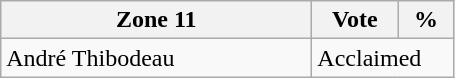<table class="wikitable">
<tr>
<th bgcolor="#DDDDFF" width="200px">Zone 11</th>
<th bgcolor="#DDDDFF" width="50px">Vote</th>
<th bgcolor="#DDDDFF" width="30px">%</th>
</tr>
<tr>
<td>André Thibodeau</td>
<td colspan="2">Acclaimed</td>
</tr>
</table>
